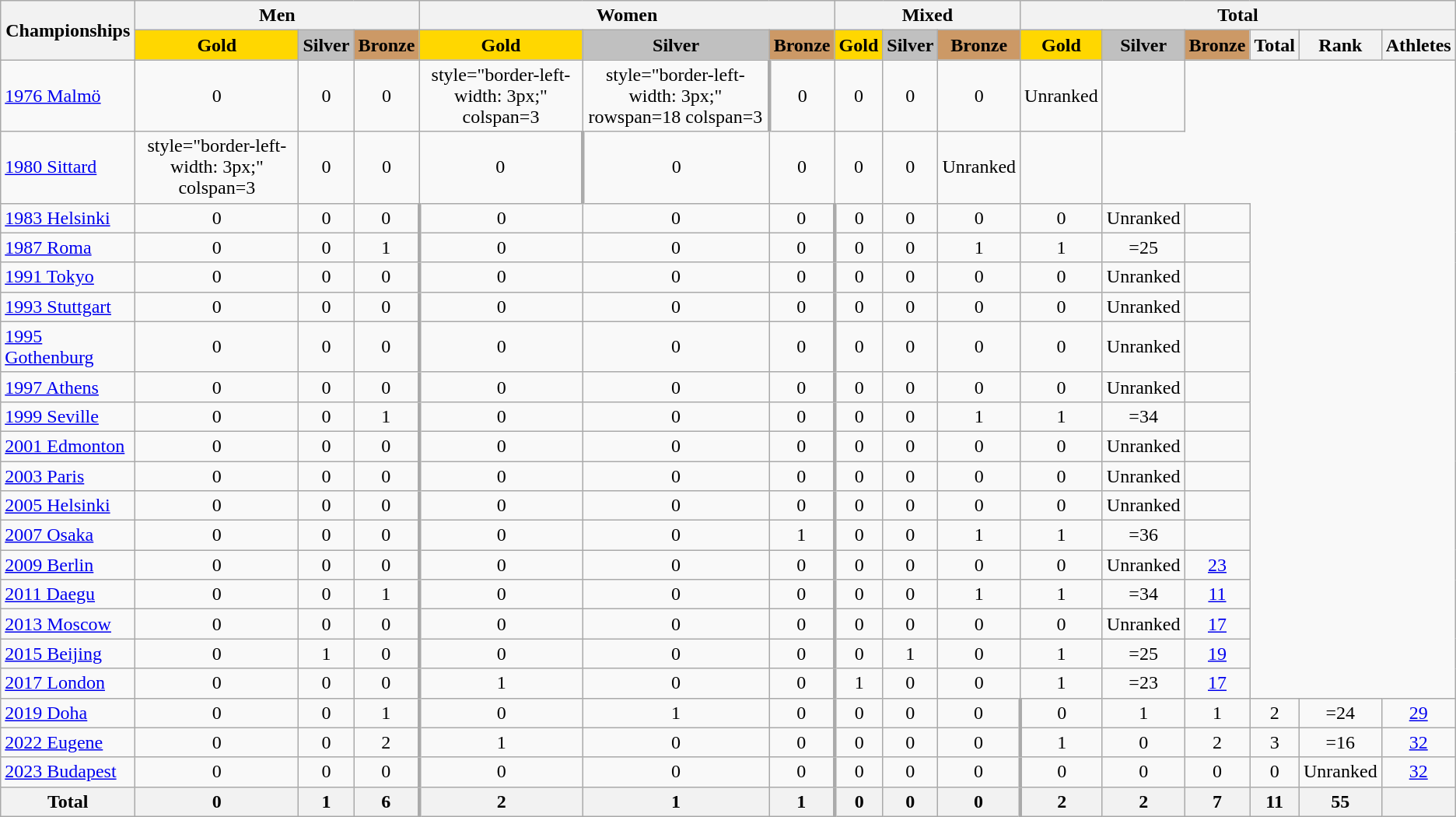<table class="wikitable" style="text-align:center">
<tr>
<th rowspan="2">Championships</th>
<th colspan="3">Men</th>
<th colspan="3">Women</th>
<th colspan="3">Mixed</th>
<th colspan="6">Total</th>
</tr>
<tr>
<th style="background-color: gold;">Gold</th>
<th style="background-color: silver;">Silver</th>
<th style="background-color: #cc9966;">Bronze</th>
<th style="background-color: gold;">Gold</th>
<th style="background-color: silver;">Silver</th>
<th style="background-color: #cc9966;">Bronze</th>
<th style="background-color: gold;">Gold</th>
<th style="background-color: silver;">Silver</th>
<th style="background-color: #cc9966;">Bronze</th>
<th style="background-color: gold;">Gold</th>
<th style="background-color: silver;">Silver</th>
<th style="background-color: #cc9966;">Bronze</th>
<th>Total</th>
<th>Rank</th>
<th>Athletes</th>
</tr>
<tr>
<td align="left"><a href='#'>1976 Malmö</a></td>
<td>0</td>
<td>0</td>
<td>0</td>
<td>style="border-left-width: 3px;" colspan=3 </td>
<td>style="border-left-width: 3px;" rowspan=18 colspan=3 </td>
<td style="border-left-width: 3px;">0</td>
<td>0</td>
<td>0</td>
<td>0</td>
<td>Unranked</td>
<td></td>
</tr>
<tr>
<td align="left"><a href='#'>1980 Sittard</a></td>
<td>style="border-left-width: 3px;" colspan=3 </td>
<td>0</td>
<td>0</td>
<td>0</td>
<td style="border-left-width: 3px;">0</td>
<td>0</td>
<td>0</td>
<td>0</td>
<td>Unranked</td>
<td></td>
</tr>
<tr>
<td align="left"><a href='#'>1983 Helsinki</a></td>
<td>0</td>
<td>0</td>
<td>0</td>
<td style="border-left-width: 3px;">0</td>
<td>0</td>
<td>0</td>
<td style="border-left-width: 3px;">0</td>
<td>0</td>
<td>0</td>
<td>0</td>
<td>Unranked</td>
<td></td>
</tr>
<tr>
<td align="left"><a href='#'>1987 Roma</a></td>
<td>0</td>
<td>0</td>
<td>1</td>
<td style="border-left-width: 3px;">0</td>
<td>0</td>
<td>0</td>
<td style="border-left-width: 3px;">0</td>
<td>0</td>
<td>1</td>
<td>1</td>
<td>=25</td>
<td></td>
</tr>
<tr>
<td align="left"><a href='#'>1991 Tokyo</a></td>
<td>0</td>
<td>0</td>
<td>0</td>
<td style="border-left-width: 3px;">0</td>
<td>0</td>
<td>0</td>
<td style="border-left-width: 3px;">0</td>
<td>0</td>
<td>0</td>
<td>0</td>
<td>Unranked</td>
<td></td>
</tr>
<tr>
<td align="left"><a href='#'>1993 Stuttgart</a></td>
<td>0</td>
<td>0</td>
<td>0</td>
<td style="border-left-width: 3px;">0</td>
<td>0</td>
<td>0</td>
<td style="border-left-width: 3px;">0</td>
<td>0</td>
<td>0</td>
<td>0</td>
<td>Unranked</td>
<td></td>
</tr>
<tr>
<td align="left"><a href='#'>1995 Gothenburg</a></td>
<td>0</td>
<td>0</td>
<td>0</td>
<td style="border-left-width: 3px;">0</td>
<td>0</td>
<td>0</td>
<td style="border-left-width: 3px;">0</td>
<td>0</td>
<td>0</td>
<td>0</td>
<td>Unranked</td>
<td></td>
</tr>
<tr>
<td align="left"><a href='#'>1997 Athens</a></td>
<td>0</td>
<td>0</td>
<td>0</td>
<td style="border-left-width: 3px;">0</td>
<td>0</td>
<td>0</td>
<td style="border-left-width: 3px;">0</td>
<td>0</td>
<td>0</td>
<td>0</td>
<td>Unranked</td>
<td></td>
</tr>
<tr>
<td align="left"><a href='#'>1999 Seville</a></td>
<td>0</td>
<td>0</td>
<td>1</td>
<td style="border-left-width: 3px;">0</td>
<td>0</td>
<td>0</td>
<td style="border-left-width: 3px;">0</td>
<td>0</td>
<td>1</td>
<td>1</td>
<td>=34</td>
<td></td>
</tr>
<tr>
<td align="left"><a href='#'>2001 Edmonton</a></td>
<td>0</td>
<td>0</td>
<td>0</td>
<td style="border-left-width: 3px;">0</td>
<td>0</td>
<td>0</td>
<td style="border-left-width: 3px;">0</td>
<td>0</td>
<td>0</td>
<td>0</td>
<td>Unranked</td>
<td></td>
</tr>
<tr>
<td align="left"><a href='#'>2003 Paris</a></td>
<td>0</td>
<td>0</td>
<td>0</td>
<td style="border-left-width: 3px;">0</td>
<td>0</td>
<td>0</td>
<td style="border-left-width: 3px;">0</td>
<td>0</td>
<td>0</td>
<td>0</td>
<td>Unranked</td>
<td></td>
</tr>
<tr>
<td align="left"><a href='#'>2005 Helsinki</a></td>
<td>0</td>
<td>0</td>
<td>0</td>
<td style="border-left-width: 3px;">0</td>
<td>0</td>
<td>0</td>
<td style="border-left-width: 3px;">0</td>
<td>0</td>
<td>0</td>
<td>0</td>
<td>Unranked</td>
<td></td>
</tr>
<tr>
<td align="left"><a href='#'>2007 Osaka</a></td>
<td>0</td>
<td>0</td>
<td>0</td>
<td style="border-left-width: 3px;">0</td>
<td>0</td>
<td>1</td>
<td style="border-left-width: 3px;">0</td>
<td>0</td>
<td>1</td>
<td>1</td>
<td>=36</td>
<td></td>
</tr>
<tr>
<td align="left"><a href='#'>2009 Berlin</a></td>
<td>0</td>
<td>0</td>
<td>0</td>
<td style="border-left-width: 3px;">0</td>
<td>0</td>
<td>0</td>
<td style="border-left-width: 3px;">0</td>
<td>0</td>
<td>0</td>
<td>0</td>
<td>Unranked</td>
<td><a href='#'>23</a></td>
</tr>
<tr>
<td align="left"><a href='#'>2011 Daegu</a></td>
<td>0</td>
<td>0</td>
<td>1</td>
<td style="border-left-width: 3px;">0</td>
<td>0</td>
<td>0</td>
<td style="border-left-width: 3px;">0</td>
<td>0</td>
<td>1</td>
<td>1</td>
<td>=34</td>
<td><a href='#'>11</a></td>
</tr>
<tr>
<td align="left"><a href='#'>2013 Moscow</a></td>
<td>0</td>
<td>0</td>
<td>0</td>
<td style="border-left-width: 3px;">0</td>
<td>0</td>
<td>0</td>
<td style="border-left-width: 3px;">0</td>
<td>0</td>
<td>0</td>
<td>0</td>
<td>Unranked</td>
<td><a href='#'>17</a></td>
</tr>
<tr>
<td align="left"><a href='#'>2015 Beijing</a></td>
<td>0</td>
<td>1</td>
<td>0</td>
<td style="border-left-width: 3px;">0</td>
<td>0</td>
<td>0</td>
<td style="border-left-width: 3px;">0</td>
<td>1</td>
<td>0</td>
<td>1</td>
<td>=25</td>
<td><a href='#'>19</a></td>
</tr>
<tr>
<td align="left"><a href='#'>2017 London</a></td>
<td>0</td>
<td>0</td>
<td>0</td>
<td style="border-left-width: 3px;">1</td>
<td>0</td>
<td>0</td>
<td style="border-left-width: 3px;">1</td>
<td>0</td>
<td>0</td>
<td>1</td>
<td>=23</td>
<td><a href='#'>17</a></td>
</tr>
<tr>
<td align="left"><a href='#'>2019 Doha</a></td>
<td>0</td>
<td>0</td>
<td>1</td>
<td style="border-left-width: 3px;">0</td>
<td>1</td>
<td>0</td>
<td style="border-left-width: 3px;">0</td>
<td>0</td>
<td>0</td>
<td style="border-left-width: 3px;">0</td>
<td>1</td>
<td>1</td>
<td>2</td>
<td>=24</td>
<td><a href='#'>29</a></td>
</tr>
<tr>
<td align="left"><a href='#'>2022 Eugene</a></td>
<td>0</td>
<td>0</td>
<td>2</td>
<td style="border-left-width: 3px;">1</td>
<td>0</td>
<td>0</td>
<td style="border-left-width: 3px;">0</td>
<td>0</td>
<td>0</td>
<td style="border-left-width: 3px;">1</td>
<td>0</td>
<td>2</td>
<td>3</td>
<td>=16</td>
<td><a href='#'>32</a></td>
</tr>
<tr>
<td align="left"><a href='#'>2023 Budapest</a></td>
<td>0</td>
<td>0</td>
<td>0</td>
<td style="border-left-width:3px;">0</td>
<td>0</td>
<td>0</td>
<td style="border-left-width:3px;">0</td>
<td>0</td>
<td>0</td>
<td style="border-left-width:3px;">0</td>
<td>0</td>
<td>0</td>
<td>0</td>
<td>Unranked</td>
<td><a href='#'>32</a></td>
</tr>
<tr>
<th align="left"><strong>Total</strong></th>
<th><strong>0</strong></th>
<th><strong>1</strong></th>
<th><strong>6</strong></th>
<th style="border-left-width: 3px;"><strong>2</strong></th>
<th><strong>1</strong></th>
<th><strong>1</strong></th>
<th style="border-left-width: 3px;"><strong>0</strong></th>
<th><strong>0</strong></th>
<th><strong>0</strong></th>
<th style="border-left-width: 3px;"><strong>2</strong></th>
<th><strong>2</strong></th>
<th><strong>7</strong></th>
<th><strong>11</strong></th>
<th><strong>55</strong></th>
<th></th>
</tr>
</table>
